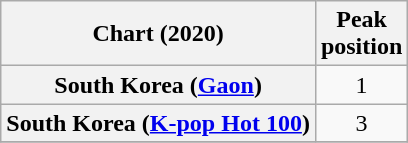<table class="wikitable sortable plainrowheaders" style="text-align:center">
<tr>
<th scope="col">Chart (2020)</th>
<th scope="col">Peak<br>position</th>
</tr>
<tr>
<th scope="row">South Korea (<a href='#'>Gaon</a>)</th>
<td>1</td>
</tr>
<tr>
<th scope="row">South Korea (<a href='#'>K-pop Hot 100</a>)</th>
<td>3</td>
</tr>
<tr>
</tr>
</table>
